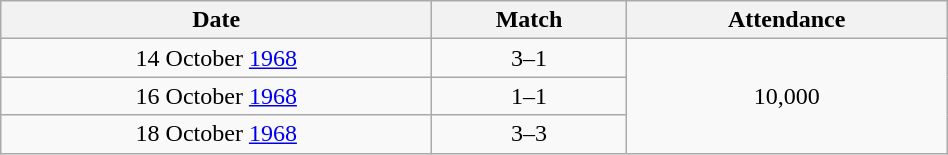<table class="wikitable" style="text-align:center; width:50%;">
<tr>
<th scope=col>Date</th>
<th scope=col>Match</th>
<th scope=col>Attendance</th>
</tr>
<tr>
<td>14 October <a href='#'>1968</a></td>
<td> 3–1 </td>
<td rowspan="3">10,000</td>
</tr>
<tr>
<td>16 October <a href='#'>1968</a></td>
<td> 1–1 </td>
</tr>
<tr>
<td>18 October <a href='#'>1968</a></td>
<td> 3–3 </td>
</tr>
</table>
